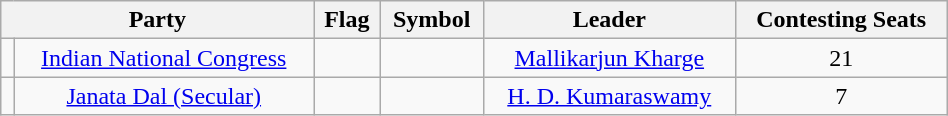<table class="wikitable " width="50%" style="text-align:center">
<tr>
<th colspan="2">Party</th>
<th>Flag</th>
<th>Symbol</th>
<th>Leader</th>
<th>Contesting Seats</th>
</tr>
<tr>
<td></td>
<td><a href='#'>Indian National Congress</a></td>
<td></td>
<td></td>
<td><a href='#'>Mallikarjun Kharge</a></td>
<td>21</td>
</tr>
<tr>
<td></td>
<td><a href='#'>Janata Dal (Secular)</a></td>
<td></td>
<td></td>
<td><a href='#'>H. D. Kumaraswamy</a></td>
<td>7</td>
</tr>
</table>
